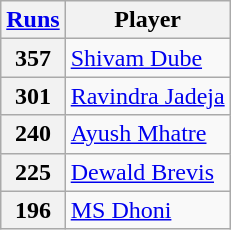<table class="wikitable">
<tr>
<th scope=col><a href='#'>Runs</a></th>
<th scope=col>Player</th>
</tr>
<tr>
<th scope=row>357</th>
<td><a href='#'>Shivam Dube</a></td>
</tr>
<tr>
<th scope=row>301</th>
<td><a href='#'>Ravindra Jadeja</a></td>
</tr>
<tr>
<th scope=row>240</th>
<td><a href='#'>Ayush Mhatre</a></td>
</tr>
<tr>
<th scope=row>225</th>
<td><a href='#'>Dewald Brevis</a></td>
</tr>
<tr>
<th scope=row>196</th>
<td><a href='#'>MS Dhoni</a></td>
</tr>
</table>
